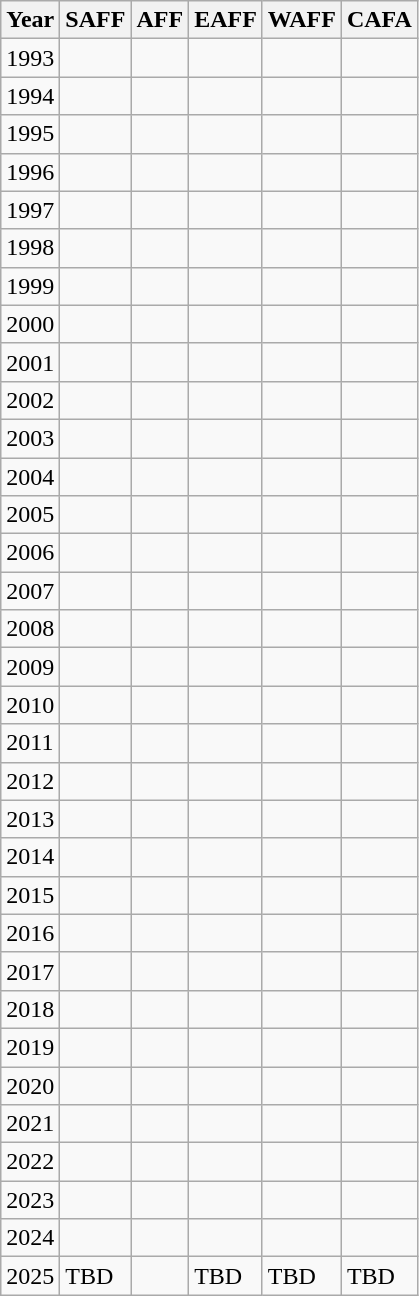<table class="wikitable sortable">
<tr>
<th>Year</th>
<th>SAFF</th>
<th>AFF</th>
<th>EAFF</th>
<th>WAFF</th>
<th>CAFA</th>
</tr>
<tr>
<td>1993</td>
<td></td>
<td></td>
<td></td>
<td></td>
<td></td>
</tr>
<tr>
<td>1994</td>
<td></td>
<td></td>
<td></td>
<td></td>
<td></td>
</tr>
<tr>
<td>1995</td>
<td></td>
<td></td>
<td></td>
<td></td>
<td></td>
</tr>
<tr>
<td>1996</td>
<td></td>
<td></td>
<td></td>
<td></td>
<td></td>
</tr>
<tr>
<td>1997</td>
<td></td>
<td></td>
<td></td>
<td></td>
<td></td>
</tr>
<tr>
<td>1998</td>
<td></td>
<td></td>
<td></td>
<td></td>
<td></td>
</tr>
<tr>
<td>1999</td>
<td></td>
<td></td>
<td></td>
<td></td>
<td></td>
</tr>
<tr>
<td>2000</td>
<td></td>
<td></td>
<td></td>
<td></td>
<td></td>
</tr>
<tr>
<td>2001</td>
<td></td>
<td></td>
<td></td>
<td></td>
<td></td>
</tr>
<tr>
<td>2002</td>
<td></td>
<td></td>
<td></td>
<td></td>
<td></td>
</tr>
<tr>
<td>2003</td>
<td></td>
<td></td>
<td></td>
<td></td>
<td></td>
</tr>
<tr>
<td>2004</td>
<td></td>
<td></td>
<td></td>
<td></td>
<td></td>
</tr>
<tr>
<td>2005</td>
<td></td>
<td></td>
<td></td>
<td></td>
<td></td>
</tr>
<tr>
<td>2006</td>
<td></td>
<td></td>
<td></td>
<td></td>
<td></td>
</tr>
<tr>
<td>2007</td>
<td></td>
<td></td>
<td></td>
<td></td>
<td></td>
</tr>
<tr>
<td>2008</td>
<td></td>
<td></td>
<td></td>
<td></td>
<td></td>
</tr>
<tr>
<td>2009</td>
<td></td>
<td></td>
<td></td>
<td></td>
<td></td>
</tr>
<tr>
<td>2010</td>
<td></td>
<td></td>
<td></td>
<td></td>
<td></td>
</tr>
<tr>
<td>2011</td>
<td></td>
<td></td>
<td></td>
<td></td>
<td></td>
</tr>
<tr>
<td>2012</td>
<td></td>
<td></td>
<td></td>
<td></td>
<td></td>
</tr>
<tr>
<td>2013</td>
<td></td>
<td></td>
<td></td>
<td></td>
<td></td>
</tr>
<tr>
<td>2014</td>
<td></td>
<td></td>
<td></td>
<td></td>
<td></td>
</tr>
<tr>
<td>2015</td>
<td></td>
<td></td>
<td></td>
<td></td>
<td></td>
</tr>
<tr>
<td>2016</td>
<td></td>
<td></td>
<td></td>
<td></td>
<td></td>
</tr>
<tr>
<td>2017</td>
<td></td>
<td></td>
<td></td>
<td></td>
<td></td>
</tr>
<tr>
<td>2018</td>
<td></td>
<td></td>
<td></td>
<td></td>
<td></td>
</tr>
<tr>
<td>2019</td>
<td></td>
<td></td>
<td></td>
<td></td>
<td></td>
</tr>
<tr>
<td>2020</td>
<td></td>
<td></td>
<td></td>
<td></td>
<td></td>
</tr>
<tr>
<td>2021</td>
<td></td>
<td></td>
<td></td>
<td></td>
<td></td>
</tr>
<tr>
<td>2022</td>
<td></td>
<td></td>
<td></td>
<td></td>
<td></td>
</tr>
<tr>
<td>2023</td>
<td></td>
<td></td>
<td></td>
<td></td>
<td></td>
</tr>
<tr>
<td>2024</td>
<td></td>
<td></td>
<td></td>
<td></td>
<td></td>
</tr>
<tr>
<td>2025</td>
<td>TBD</td>
<td></td>
<td>TBD</td>
<td>TBD</td>
<td>TBD</td>
</tr>
</table>
